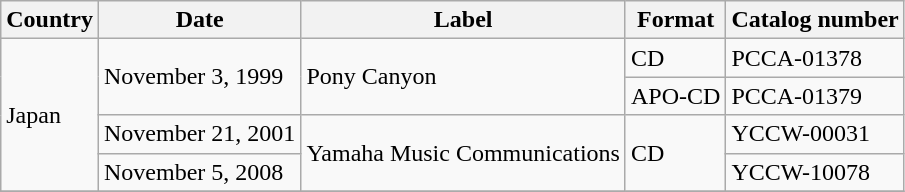<table class="wikitable">
<tr>
<th>Country</th>
<th>Date</th>
<th>Label</th>
<th>Format</th>
<th>Catalog number</th>
</tr>
<tr>
<td rowspan="4">Japan</td>
<td rowspan="2">November 3, 1999</td>
<td rowspan="2">Pony Canyon</td>
<td>CD</td>
<td>PCCA-01378</td>
</tr>
<tr>
<td>APO-CD</td>
<td>PCCA-01379</td>
</tr>
<tr>
<td>November 21, 2001</td>
<td rowspan="2">Yamaha Music Communications</td>
<td rowspan="2">CD</td>
<td>YCCW-00031</td>
</tr>
<tr>
<td>November 5, 2008</td>
<td>YCCW-10078</td>
</tr>
<tr>
</tr>
</table>
